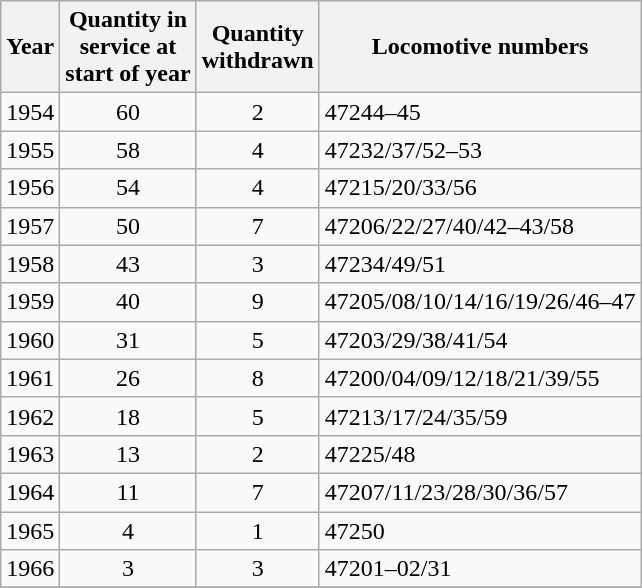<table class=wikitable style=text-align:center>
<tr>
<th>Year</th>
<th>Quantity in<br>service at<br>start of year</th>
<th>Quantity<br>withdrawn</th>
<th>Locomotive numbers</th>
</tr>
<tr>
<td>1954</td>
<td>60</td>
<td>2</td>
<td align=left>47244–45</td>
</tr>
<tr>
<td>1955</td>
<td>58</td>
<td>4</td>
<td align=left>47232/37/52–53</td>
</tr>
<tr>
<td>1956</td>
<td>54</td>
<td>4</td>
<td align=left>47215/20/33/56</td>
</tr>
<tr>
<td>1957</td>
<td>50</td>
<td>7</td>
<td align=left>47206/22/27/40/42–43/58</td>
</tr>
<tr>
<td>1958</td>
<td>43</td>
<td>3</td>
<td align=left>47234/49/51</td>
</tr>
<tr>
<td>1959</td>
<td>40</td>
<td>9</td>
<td align=left>47205/08/10/14/16/19/26/46–47</td>
</tr>
<tr>
<td>1960</td>
<td>31</td>
<td>5</td>
<td align=left>47203/29/38/41/54</td>
</tr>
<tr>
<td>1961</td>
<td>26</td>
<td>8</td>
<td align=left>47200/04/09/12/18/21/39/55</td>
</tr>
<tr>
<td>1962</td>
<td>18</td>
<td>5</td>
<td align=left>47213/17/24/35/59</td>
</tr>
<tr>
<td>1963</td>
<td>13</td>
<td>2</td>
<td align=left>47225/48</td>
</tr>
<tr>
<td>1964</td>
<td>11</td>
<td>7</td>
<td align=left>47207/11/23/28/30/36/57</td>
</tr>
<tr>
<td>1965</td>
<td>4</td>
<td>1</td>
<td align=left>47250</td>
</tr>
<tr>
<td>1966</td>
<td>3</td>
<td>3</td>
<td align=left>47201–02/31</td>
</tr>
<tr>
</tr>
</table>
